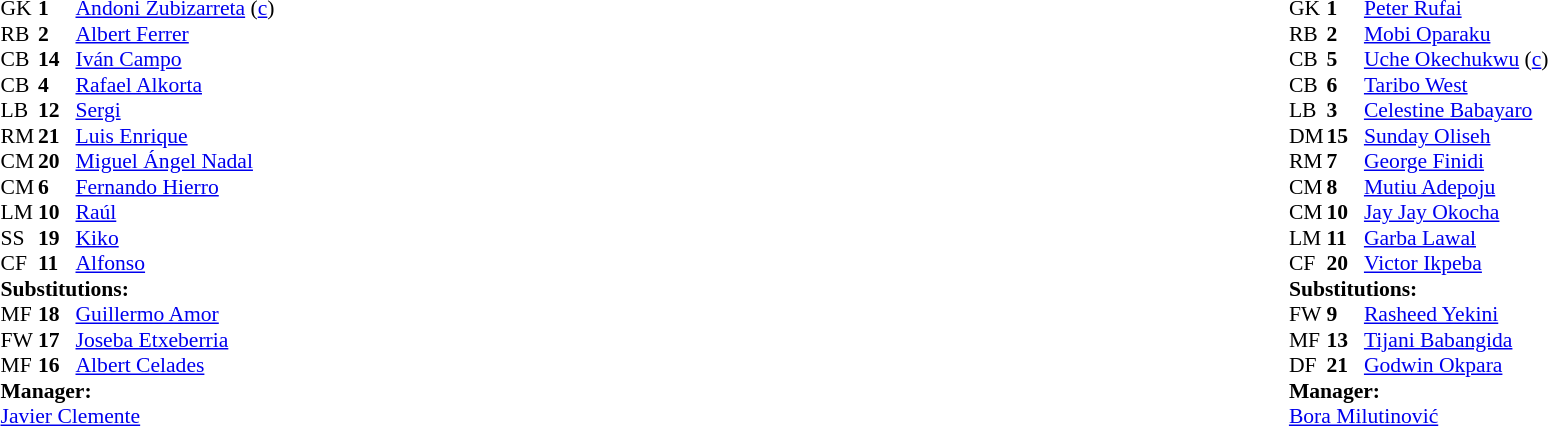<table width="100%">
<tr>
<td valign="top" width="50%"><br><table style="font-size: 90%" cellspacing="0" cellpadding="0">
<tr>
<th width="25"></th>
<th width="25"></th>
</tr>
<tr>
<td>GK</td>
<td><strong>1</strong></td>
<td><a href='#'>Andoni Zubizarreta</a> (<a href='#'>c</a>)</td>
</tr>
<tr>
<td>RB</td>
<td><strong>2</strong></td>
<td><a href='#'>Albert Ferrer</a></td>
<td></td>
<td></td>
</tr>
<tr>
<td>CB</td>
<td><strong>14</strong></td>
<td><a href='#'>Iván Campo</a></td>
<td></td>
</tr>
<tr>
<td>CB</td>
<td><strong>4</strong></td>
<td><a href='#'>Rafael Alkorta</a></td>
</tr>
<tr>
<td>LB</td>
<td><strong>12</strong></td>
<td><a href='#'>Sergi</a></td>
</tr>
<tr>
<td>RM</td>
<td><strong>21</strong></td>
<td><a href='#'>Luis Enrique</a></td>
</tr>
<tr>
<td>CM</td>
<td><strong>20</strong></td>
<td><a href='#'>Miguel Ángel Nadal</a></td>
<td></td>
<td></td>
</tr>
<tr>
<td>CM</td>
<td><strong>6</strong></td>
<td><a href='#'>Fernando Hierro</a></td>
</tr>
<tr>
<td>LM</td>
<td><strong>10</strong></td>
<td><a href='#'>Raúl</a></td>
</tr>
<tr>
<td>SS</td>
<td><strong>19</strong></td>
<td><a href='#'>Kiko</a></td>
</tr>
<tr>
<td>CF</td>
<td><strong>11</strong></td>
<td><a href='#'>Alfonso</a></td>
<td></td>
<td></td>
</tr>
<tr>
<td colspan=3><strong>Substitutions:</strong></td>
</tr>
<tr>
<td>MF</td>
<td><strong>18</strong></td>
<td><a href='#'>Guillermo Amor</a></td>
<td></td>
<td></td>
</tr>
<tr>
<td>FW</td>
<td><strong>17</strong></td>
<td><a href='#'>Joseba Etxeberria</a></td>
<td></td>
<td></td>
</tr>
<tr>
<td>MF</td>
<td><strong>16</strong></td>
<td><a href='#'>Albert Celades</a></td>
<td></td>
<td></td>
</tr>
<tr>
<td colspan=3><strong>Manager:</strong></td>
</tr>
<tr>
<td colspan="4"><a href='#'>Javier Clemente</a></td>
</tr>
</table>
</td>
<td valign="top"></td>
<td valign="top" width="50%"><br><table style="font-size: 90%" cellspacing="0" cellpadding="0" align="center">
<tr>
<th width="25"></th>
<th width="25"></th>
</tr>
<tr>
<td>GK</td>
<td><strong>1</strong></td>
<td><a href='#'>Peter Rufai</a></td>
</tr>
<tr>
<td>RB</td>
<td><strong>2</strong></td>
<td><a href='#'>Mobi Oparaku</a></td>
<td></td>
<td></td>
</tr>
<tr>
<td>CB</td>
<td><strong>5</strong></td>
<td><a href='#'>Uche Okechukwu</a> (<a href='#'>c</a>)</td>
<td></td>
</tr>
<tr>
<td>CB</td>
<td><strong>6</strong></td>
<td><a href='#'>Taribo West</a></td>
</tr>
<tr>
<td>LB</td>
<td><strong>3</strong></td>
<td><a href='#'>Celestine Babayaro</a></td>
</tr>
<tr>
<td>DM</td>
<td><strong>15</strong></td>
<td><a href='#'>Sunday Oliseh</a></td>
</tr>
<tr>
<td>RM</td>
<td><strong>7</strong></td>
<td><a href='#'>George Finidi</a></td>
</tr>
<tr>
<td>CM</td>
<td><strong>8</strong></td>
<td><a href='#'>Mutiu Adepoju</a></td>
</tr>
<tr>
<td>CM</td>
<td><strong>10</strong></td>
<td><a href='#'>Jay Jay Okocha</a></td>
</tr>
<tr>
<td>LM</td>
<td><strong>11</strong></td>
<td><a href='#'>Garba Lawal</a></td>
<td></td>
<td></td>
</tr>
<tr>
<td>CF</td>
<td><strong>20</strong></td>
<td><a href='#'>Victor Ikpeba</a></td>
<td></td>
<td></td>
</tr>
<tr>
<td colspan=3><strong>Substitutions:</strong></td>
</tr>
<tr>
<td>FW</td>
<td><strong>9</strong></td>
<td><a href='#'>Rasheed Yekini</a></td>
<td></td>
<td></td>
</tr>
<tr>
<td>MF</td>
<td><strong>13</strong></td>
<td><a href='#'>Tijani Babangida</a></td>
<td></td>
<td></td>
</tr>
<tr>
<td>DF</td>
<td><strong>21</strong></td>
<td><a href='#'>Godwin Okpara</a></td>
<td></td>
<td></td>
</tr>
<tr>
<td colspan=3><strong>Manager:</strong></td>
</tr>
<tr>
<td colspan="4"> <a href='#'>Bora Milutinović</a></td>
</tr>
</table>
</td>
</tr>
</table>
